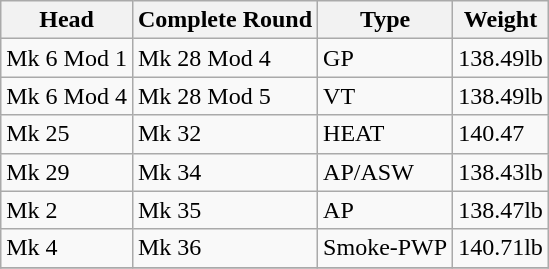<table class="wikitable">
<tr>
<th>Head</th>
<th>Complete Round</th>
<th>Type</th>
<th>Weight</th>
</tr>
<tr>
<td>Mk 6 Mod 1</td>
<td>Mk 28 Mod 4</td>
<td>GP</td>
<td>138.49lb</td>
</tr>
<tr>
<td>Mk 6 Mod 4</td>
<td>Mk 28 Mod 5</td>
<td>VT</td>
<td>138.49lb</td>
</tr>
<tr>
<td>Mk 25</td>
<td>Mk 32</td>
<td>HEAT</td>
<td>140.47</td>
</tr>
<tr>
<td>Mk 29</td>
<td>Mk 34</td>
<td>AP/ASW</td>
<td>138.43lb</td>
</tr>
<tr>
<td>Mk 2</td>
<td>Mk 35</td>
<td>AP</td>
<td>138.47lb</td>
</tr>
<tr>
<td>Mk 4</td>
<td>Mk 36</td>
<td>Smoke-PWP</td>
<td>140.71lb</td>
</tr>
<tr>
</tr>
</table>
